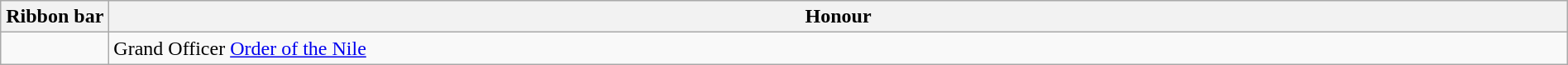<table class="wikitable" style="width:100%;">
<tr>
<th style="width:80px;">Ribbon bar</th>
<th>Honour</th>
</tr>
<tr>
<td></td>
<td>Grand Officer <a href='#'>Order of the Nile</a></td>
</tr>
</table>
